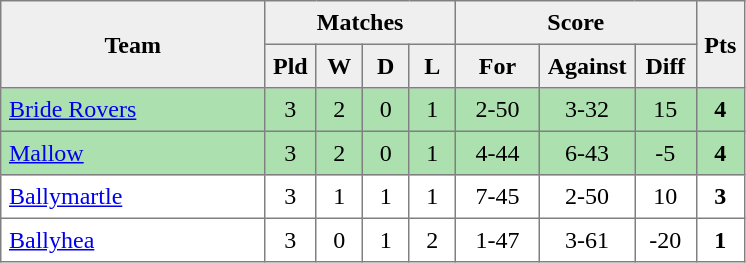<table style=border-collapse:collapse border=1 cellspacing=0 cellpadding=5>
<tr align=center bgcolor=#efefef>
<th rowspan=2 width=165>Team</th>
<th colspan=4>Matches</th>
<th colspan=3>Score</th>
<th rowspan=2width=20>Pts</th>
</tr>
<tr align=center bgcolor=#efefef>
<th width=20>Pld</th>
<th width=20>W</th>
<th width=20>D</th>
<th width=20>L</th>
<th width=45>For</th>
<th width=45>Against</th>
<th width=30>Diff</th>
</tr>
<tr align=center style="background:#ACE1AF;">
<td style="text-align:left;"><a href='#'>Bride Rovers</a></td>
<td>3</td>
<td>2</td>
<td>0</td>
<td>1</td>
<td>2-50</td>
<td>3-32</td>
<td>15</td>
<td><strong>4</strong></td>
</tr>
<tr align=center style="background:#ACE1AF;">
<td style="text-align:left;"><a href='#'>Mallow</a></td>
<td>3</td>
<td>2</td>
<td>0</td>
<td>1</td>
<td>4-44</td>
<td>6-43</td>
<td>-5</td>
<td><strong>4</strong></td>
</tr>
<tr align=center>
<td style="text-align:left;"><a href='#'>Ballymartle</a></td>
<td>3</td>
<td>1</td>
<td>1</td>
<td>1</td>
<td>7-45</td>
<td>2-50</td>
<td>10</td>
<td><strong>3</strong></td>
</tr>
<tr align=center>
<td style="text-align:left;"><a href='#'>Ballyhea</a></td>
<td>3</td>
<td>0</td>
<td>1</td>
<td>2</td>
<td>1-47</td>
<td>3-61</td>
<td>-20</td>
<td><strong>1</strong></td>
</tr>
</table>
